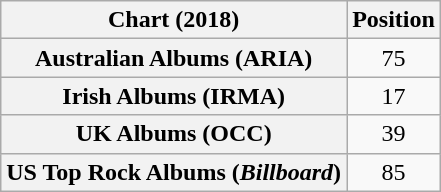<table class="wikitable sortable plainrowheaders" style="text-align:center">
<tr>
<th scope="col">Chart (2018)</th>
<th scope="col">Position</th>
</tr>
<tr>
<th scope="row">Australian Albums (ARIA)</th>
<td>75</td>
</tr>
<tr>
<th scope="row">Irish Albums (IRMA)</th>
<td>17</td>
</tr>
<tr>
<th scope="row">UK Albums (OCC)</th>
<td>39</td>
</tr>
<tr>
<th scope="row">US Top Rock Albums (<em>Billboard</em>)</th>
<td>85</td>
</tr>
</table>
